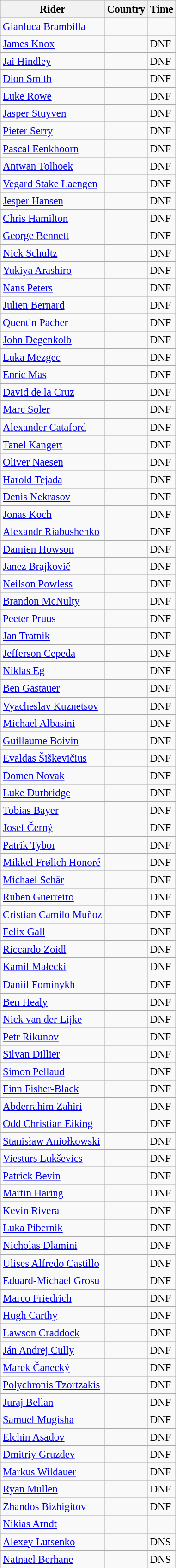<table class="wikitable" style="font-size:95%; text-align:left;">
<tr>
<th>Rider</th>
<th>Country</th>
<th>Time</th>
</tr>
<tr>
<td><a href='#'>Gianluca Brambilla</a></td>
<td></td>
<td></td>
</tr>
<tr>
<td><a href='#'>James Knox</a></td>
<td></td>
<td>DNF</td>
</tr>
<tr>
<td><a href='#'>Jai Hindley</a></td>
<td></td>
<td>DNF</td>
</tr>
<tr>
<td><a href='#'>Dion Smith</a></td>
<td></td>
<td>DNF</td>
</tr>
<tr>
<td><a href='#'>Luke Rowe</a></td>
<td></td>
<td>DNF</td>
</tr>
<tr>
<td><a href='#'>Jasper Stuyven</a></td>
<td></td>
<td>DNF</td>
</tr>
<tr>
<td><a href='#'>Pieter Serry</a></td>
<td></td>
<td>DNF</td>
</tr>
<tr>
<td><a href='#'>Pascal Eenkhoorn</a></td>
<td></td>
<td>DNF</td>
</tr>
<tr>
<td><a href='#'>Antwan Tolhoek</a></td>
<td></td>
<td>DNF</td>
</tr>
<tr>
<td><a href='#'>Vegard Stake Laengen</a></td>
<td></td>
<td>DNF</td>
</tr>
<tr>
<td><a href='#'>Jesper Hansen</a></td>
<td></td>
<td>DNF</td>
</tr>
<tr>
<td><a href='#'>Chris Hamilton</a></td>
<td></td>
<td>DNF</td>
</tr>
<tr>
<td><a href='#'>George Bennett</a></td>
<td></td>
<td>DNF</td>
</tr>
<tr>
<td><a href='#'>Nick Schultz</a></td>
<td></td>
<td>DNF</td>
</tr>
<tr>
<td><a href='#'>Yukiya Arashiro</a></td>
<td></td>
<td>DNF</td>
</tr>
<tr>
<td><a href='#'>Nans Peters</a></td>
<td></td>
<td>DNF</td>
</tr>
<tr>
<td><a href='#'>Julien Bernard</a></td>
<td></td>
<td>DNF</td>
</tr>
<tr>
<td><a href='#'>Quentin Pacher</a></td>
<td></td>
<td>DNF</td>
</tr>
<tr>
<td><a href='#'>John Degenkolb</a></td>
<td></td>
<td>DNF</td>
</tr>
<tr>
<td><a href='#'>Luka Mezgec</a></td>
<td></td>
<td>DNF</td>
</tr>
<tr>
<td><a href='#'>Enric Mas</a></td>
<td></td>
<td>DNF</td>
</tr>
<tr>
<td><a href='#'>David de la Cruz</a></td>
<td></td>
<td>DNF</td>
</tr>
<tr>
<td><a href='#'>Marc Soler</a></td>
<td></td>
<td>DNF</td>
</tr>
<tr>
<td><a href='#'>Alexander Cataford</a></td>
<td></td>
<td>DNF</td>
</tr>
<tr>
<td><a href='#'>Tanel Kangert</a></td>
<td></td>
<td>DNF</td>
</tr>
<tr>
<td><a href='#'>Oliver Naesen</a></td>
<td></td>
<td>DNF</td>
</tr>
<tr>
<td><a href='#'>Harold Tejada</a></td>
<td></td>
<td>DNF</td>
</tr>
<tr>
<td><a href='#'>Denis Nekrasov</a></td>
<td></td>
<td>DNF</td>
</tr>
<tr>
<td><a href='#'>Jonas Koch</a></td>
<td></td>
<td>DNF</td>
</tr>
<tr>
<td><a href='#'>Alexandr Riabushenko</a></td>
<td></td>
<td>DNF</td>
</tr>
<tr>
<td><a href='#'>Damien Howson</a></td>
<td></td>
<td>DNF</td>
</tr>
<tr>
<td><a href='#'>Janez Brajkovič</a></td>
<td></td>
<td>DNF</td>
</tr>
<tr>
<td><a href='#'>Neilson Powless</a></td>
<td></td>
<td>DNF</td>
</tr>
<tr>
<td><a href='#'>Brandon McNulty</a></td>
<td></td>
<td>DNF</td>
</tr>
<tr>
<td><a href='#'>Peeter Pruus</a></td>
<td></td>
<td>DNF</td>
</tr>
<tr>
<td><a href='#'>Jan Tratnik</a></td>
<td></td>
<td>DNF</td>
</tr>
<tr>
<td><a href='#'>Jefferson Cepeda</a></td>
<td></td>
<td>DNF</td>
</tr>
<tr>
<td><a href='#'>Niklas Eg</a></td>
<td></td>
<td>DNF</td>
</tr>
<tr>
<td><a href='#'>Ben Gastauer</a></td>
<td></td>
<td>DNF</td>
</tr>
<tr>
<td><a href='#'>Vyacheslav Kuznetsov</a></td>
<td></td>
<td>DNF</td>
</tr>
<tr>
<td><a href='#'>Michael Albasini</a></td>
<td></td>
<td>DNF</td>
</tr>
<tr>
<td><a href='#'>Guillaume Boivin</a></td>
<td></td>
<td>DNF</td>
</tr>
<tr>
<td><a href='#'>Evaldas Šiškevičius</a></td>
<td></td>
<td>DNF</td>
</tr>
<tr>
<td><a href='#'>Domen Novak</a></td>
<td></td>
<td>DNF</td>
</tr>
<tr>
<td><a href='#'>Luke Durbridge</a></td>
<td></td>
<td>DNF</td>
</tr>
<tr>
<td><a href='#'>Tobias Bayer</a></td>
<td></td>
<td>DNF</td>
</tr>
<tr>
<td><a href='#'>Josef Černý</a></td>
<td></td>
<td>DNF</td>
</tr>
<tr>
<td><a href='#'>Patrik Tybor</a></td>
<td></td>
<td>DNF</td>
</tr>
<tr>
<td><a href='#'>Mikkel Frølich Honoré</a></td>
<td></td>
<td>DNF</td>
</tr>
<tr>
<td><a href='#'>Michael Schär</a></td>
<td></td>
<td>DNF</td>
</tr>
<tr>
<td><a href='#'>Ruben Guerreiro</a></td>
<td></td>
<td>DNF</td>
</tr>
<tr>
<td><a href='#'>Cristian Camilo Muñoz</a></td>
<td></td>
<td>DNF</td>
</tr>
<tr>
<td><a href='#'>Felix Gall</a></td>
<td></td>
<td>DNF</td>
</tr>
<tr>
<td><a href='#'>Riccardo Zoidl</a></td>
<td></td>
<td>DNF</td>
</tr>
<tr>
<td><a href='#'>Kamil Małecki</a></td>
<td></td>
<td>DNF</td>
</tr>
<tr>
<td><a href='#'>Daniil Fominykh</a></td>
<td></td>
<td>DNF</td>
</tr>
<tr>
<td><a href='#'>Ben Healy</a></td>
<td></td>
<td>DNF</td>
</tr>
<tr>
<td><a href='#'>Nick van der Lijke</a></td>
<td></td>
<td>DNF</td>
</tr>
<tr>
<td><a href='#'>Petr Rikunov</a></td>
<td></td>
<td>DNF</td>
</tr>
<tr>
<td><a href='#'>Silvan Dillier</a></td>
<td></td>
<td>DNF</td>
</tr>
<tr>
<td><a href='#'>Simon Pellaud</a></td>
<td></td>
<td>DNF</td>
</tr>
<tr>
<td><a href='#'>Finn Fisher-Black</a></td>
<td></td>
<td>DNF</td>
</tr>
<tr>
<td><a href='#'>Abderrahim Zahiri</a></td>
<td></td>
<td>DNF</td>
</tr>
<tr>
<td><a href='#'>Odd Christian Eiking</a></td>
<td></td>
<td>DNF</td>
</tr>
<tr>
<td><a href='#'>Stanisław Aniołkowski</a></td>
<td></td>
<td>DNF</td>
</tr>
<tr>
<td><a href='#'>Viesturs Lukševics</a></td>
<td></td>
<td>DNF</td>
</tr>
<tr>
<td><a href='#'>Patrick Bevin</a></td>
<td></td>
<td>DNF</td>
</tr>
<tr>
<td><a href='#'>Martin Haring</a></td>
<td></td>
<td>DNF</td>
</tr>
<tr>
<td><a href='#'>Kevin Rivera</a></td>
<td></td>
<td>DNF</td>
</tr>
<tr>
<td><a href='#'>Luka Pibernik</a></td>
<td></td>
<td>DNF</td>
</tr>
<tr>
<td><a href='#'>Nicholas Dlamini</a></td>
<td></td>
<td>DNF</td>
</tr>
<tr>
<td><a href='#'>Ulises Alfredo Castillo</a></td>
<td></td>
<td>DNF</td>
</tr>
<tr>
<td><a href='#'>Eduard-Michael Grosu</a></td>
<td></td>
<td>DNF</td>
</tr>
<tr>
<td><a href='#'>Marco Friedrich</a></td>
<td></td>
<td>DNF</td>
</tr>
<tr>
<td><a href='#'>Hugh Carthy</a></td>
<td></td>
<td>DNF</td>
</tr>
<tr>
<td><a href='#'>Lawson Craddock</a></td>
<td></td>
<td>DNF</td>
</tr>
<tr>
<td><a href='#'>Ján Andrej Cully</a></td>
<td></td>
<td>DNF</td>
</tr>
<tr>
<td><a href='#'>Marek Čanecký</a></td>
<td></td>
<td>DNF</td>
</tr>
<tr>
<td><a href='#'>Polychronis Tzortzakis</a></td>
<td></td>
<td>DNF</td>
</tr>
<tr>
<td><a href='#'>Juraj Bellan</a></td>
<td></td>
<td>DNF</td>
</tr>
<tr>
<td><a href='#'>Samuel Mugisha</a></td>
<td></td>
<td>DNF</td>
</tr>
<tr>
<td><a href='#'>Elchin Asadov</a></td>
<td></td>
<td>DNF</td>
</tr>
<tr>
<td><a href='#'>Dmitriy Gruzdev</a></td>
<td></td>
<td>DNF</td>
</tr>
<tr>
<td><a href='#'>Markus Wildauer</a></td>
<td></td>
<td>DNF</td>
</tr>
<tr>
<td><a href='#'>Ryan Mullen</a></td>
<td></td>
<td>DNF</td>
</tr>
<tr>
<td><a href='#'>Zhandos Bizhigitov</a></td>
<td></td>
<td>DNF</td>
</tr>
<tr>
<td><a href='#'>Nikias Arndt</a></td>
<td></td>
<td></td>
</tr>
<tr>
<td><a href='#'>Alexey Lutsenko</a></td>
<td></td>
<td>DNS</td>
</tr>
<tr>
<td><a href='#'>Natnael Berhane</a></td>
<td></td>
<td>DNS</td>
</tr>
</table>
